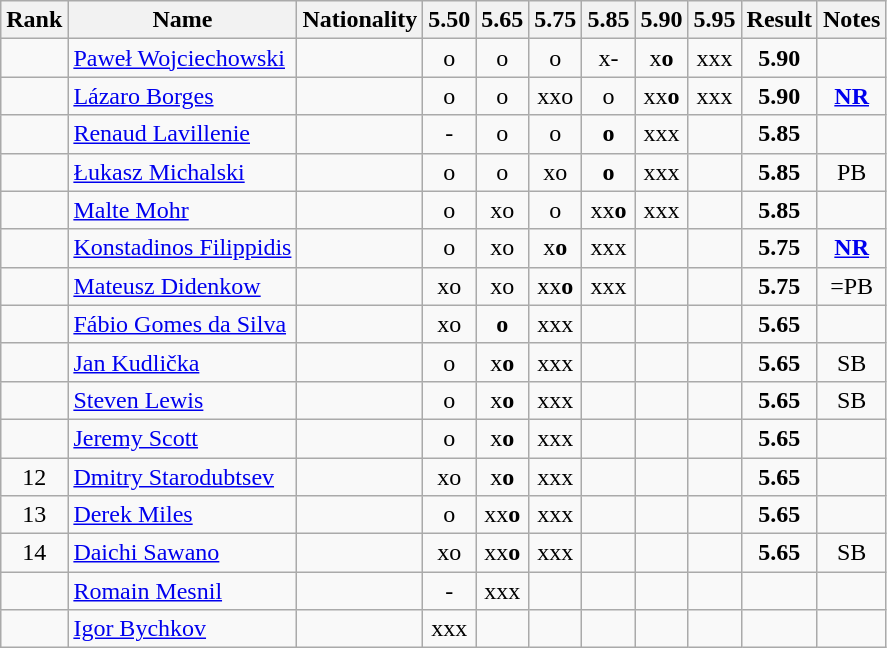<table class="wikitable sortable" style="text-align:center">
<tr>
<th>Rank</th>
<th>Name</th>
<th>Nationality</th>
<th>5.50</th>
<th>5.65</th>
<th>5.75</th>
<th>5.85</th>
<th>5.90</th>
<th>5.95</th>
<th>Result</th>
<th>Notes</th>
</tr>
<tr>
<td></td>
<td align=left><a href='#'>Paweł Wojciechowski</a></td>
<td align=left></td>
<td>o</td>
<td>o</td>
<td>o</td>
<td>x-</td>
<td>x<strong>o</strong></td>
<td>xxx</td>
<td><strong>5.90</strong></td>
<td></td>
</tr>
<tr>
<td></td>
<td align=left><a href='#'>Lázaro Borges</a></td>
<td align=left></td>
<td>o</td>
<td>o</td>
<td>xxo</td>
<td>o</td>
<td>xx<strong>o</strong></td>
<td>xxx</td>
<td><strong>5.90</strong></td>
<td><strong><a href='#'>NR</a></strong></td>
</tr>
<tr>
<td></td>
<td align=left><a href='#'>Renaud Lavillenie</a></td>
<td align=left></td>
<td>-</td>
<td>o</td>
<td>o</td>
<td><strong>o</strong></td>
<td>xxx</td>
<td></td>
<td><strong>5.85</strong></td>
<td></td>
</tr>
<tr>
<td></td>
<td align=left><a href='#'>Łukasz Michalski</a></td>
<td align=left></td>
<td>o</td>
<td>o</td>
<td>xo</td>
<td><strong>o</strong></td>
<td>xxx</td>
<td></td>
<td><strong>5.85</strong></td>
<td>PB</td>
</tr>
<tr>
<td></td>
<td align=left><a href='#'>Malte Mohr</a></td>
<td align=left></td>
<td>o</td>
<td>xo</td>
<td>o</td>
<td>xx<strong>o</strong></td>
<td>xxx</td>
<td></td>
<td><strong>5.85</strong></td>
<td></td>
</tr>
<tr>
<td></td>
<td align=left><a href='#'>Konstadinos Filippidis</a></td>
<td align=left></td>
<td>o</td>
<td>xo</td>
<td>x<strong>o</strong></td>
<td>xxx</td>
<td></td>
<td></td>
<td><strong>5.75</strong></td>
<td><strong><a href='#'>NR</a></strong></td>
</tr>
<tr>
<td></td>
<td align=left><a href='#'>Mateusz Didenkow</a></td>
<td align=left></td>
<td>xo</td>
<td>xo</td>
<td>xx<strong>o</strong></td>
<td>xxx</td>
<td></td>
<td></td>
<td><strong>5.75</strong></td>
<td>=PB</td>
</tr>
<tr>
<td></td>
<td align=left><a href='#'>Fábio Gomes da Silva</a></td>
<td align=left></td>
<td>xo</td>
<td><strong> o</strong></td>
<td>xxx</td>
<td></td>
<td></td>
<td></td>
<td><strong>5.65</strong></td>
<td></td>
</tr>
<tr>
<td></td>
<td align=left><a href='#'>Jan Kudlička</a></td>
<td align=left></td>
<td>o</td>
<td>x<strong>o</strong></td>
<td>xxx</td>
<td></td>
<td></td>
<td></td>
<td><strong>5.65</strong></td>
<td>SB</td>
</tr>
<tr>
<td></td>
<td align=left><a href='#'>Steven Lewis</a></td>
<td align=left></td>
<td>o</td>
<td>x<strong>o</strong></td>
<td>xxx</td>
<td></td>
<td></td>
<td></td>
<td><strong>5.65</strong></td>
<td>SB</td>
</tr>
<tr>
<td></td>
<td align=left><a href='#'>Jeremy Scott</a></td>
<td align=left></td>
<td>o</td>
<td>x<strong>o</strong></td>
<td>xxx</td>
<td></td>
<td></td>
<td></td>
<td><strong>5.65</strong></td>
<td></td>
</tr>
<tr>
<td>12</td>
<td align=left><a href='#'>Dmitry Starodubtsev</a></td>
<td align=left></td>
<td>xo</td>
<td>x<strong>o</strong></td>
<td>xxx</td>
<td></td>
<td></td>
<td></td>
<td><strong>5.65</strong></td>
<td></td>
</tr>
<tr>
<td>13</td>
<td align=left><a href='#'>Derek Miles</a></td>
<td align=left></td>
<td>o</td>
<td>xx<strong>o</strong></td>
<td>xxx</td>
<td></td>
<td></td>
<td></td>
<td><strong>5.65</strong></td>
<td></td>
</tr>
<tr>
<td>14</td>
<td align=left><a href='#'>Daichi Sawano</a></td>
<td align=left></td>
<td>xo</td>
<td>xx<strong>o</strong></td>
<td>xxx</td>
<td></td>
<td></td>
<td></td>
<td><strong>5.65</strong></td>
<td>SB</td>
</tr>
<tr>
<td></td>
<td align=left><a href='#'>Romain Mesnil</a></td>
<td align=left></td>
<td>-</td>
<td>xxx</td>
<td></td>
<td></td>
<td></td>
<td></td>
<td><strong></strong></td>
<td></td>
</tr>
<tr>
<td></td>
<td align=left><a href='#'>Igor Bychkov</a></td>
<td align=left></td>
<td>xxx</td>
<td></td>
<td></td>
<td></td>
<td></td>
<td></td>
<td><strong></strong></td>
<td></td>
</tr>
</table>
